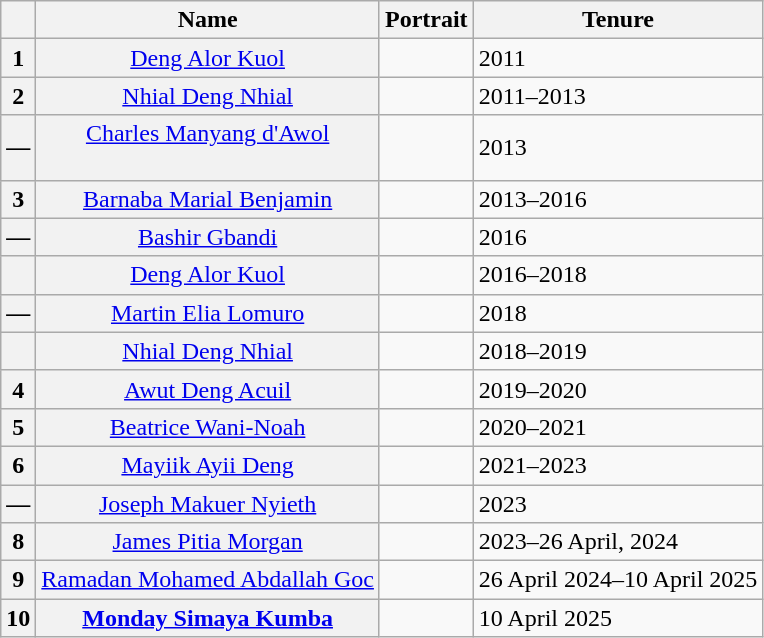<table class="wikitable">
<tr>
<th></th>
<th>Name<br></th>
<th>Portrait</th>
<th>Tenure</th>
</tr>
<tr>
<th>1</th>
<th align="center" scope="row" style="font-weight:normal;"><a href='#'>Deng Alor Kuol</a></th>
<td></td>
<td>2011</td>
</tr>
<tr>
<th>2</th>
<th align="center" scope="row" style="font-weight:normal;"><a href='#'>Nhial Deng Nhial</a><br></th>
<td></td>
<td>2011–2013</td>
</tr>
<tr>
<th>—</th>
<th align="center" scope="row" style="font-weight:normal;"><a href='#'>Charles Manyang d'Awol</a><br><br></th>
<td></td>
<td>2013</td>
</tr>
<tr>
<th>3</th>
<th align="center" scope="row" style="font-weight:normal;"><a href='#'>Barnaba Marial Benjamin</a></th>
<td></td>
<td>2013–2016</td>
</tr>
<tr>
<th>—</th>
<th align="center" scope="row" style="font-weight:normal;"><a href='#'>Bashir Gbandi</a><br></th>
<td></td>
<td>2016</td>
</tr>
<tr>
<th></th>
<th align="center" scope="row" style="font-weight:normal;"><a href='#'>Deng Alor Kuol</a></th>
<td></td>
<td>2016–2018</td>
</tr>
<tr>
<th>—</th>
<th align="center" scope="row" style="font-weight:normal;"><a href='#'>Martin Elia Lomuro</a><br></th>
<td></td>
<td>2018</td>
</tr>
<tr>
<th></th>
<th align="center" scope="row" style="font-weight:normal;"><a href='#'>Nhial Deng Nhial</a><br></th>
<td></td>
<td>2018–2019</td>
</tr>
<tr>
<th>4</th>
<th align="center" scope="row" style="font-weight:normal;"><a href='#'>Awut Deng Acuil</a></th>
<td></td>
<td>2019–2020</td>
</tr>
<tr>
<th>5</th>
<th align="center" scope="row" style="font-weight:normal;"><a href='#'>Beatrice Wani-Noah</a><br></th>
<td></td>
<td>2020–2021</td>
</tr>
<tr>
<th>6</th>
<th align="center" scope="row" style="font-weight:normal;"><a href='#'>Mayiik Ayii Deng</a><br></th>
<td></td>
<td>2021–2023</td>
</tr>
<tr>
<th>—</th>
<th align="center" scope="row" style="font-weight:normal;"><a href='#'>Joseph Makuer Nyieth</a><br></th>
<td></td>
<td>2023</td>
</tr>
<tr>
<th>8</th>
<th align="center" scope="row" style="font-weight:normal;"><a href='#'>James Pitia Morgan</a><br></th>
<td></td>
<td>2023–26 April, 2024</td>
</tr>
<tr>
<th>9</th>
<th align="center" scope="row" style="font-weight:normal;"><a href='#'>Ramadan Mohamed Abdallah Goc</a><br></th>
<td></td>
<td>26 April 2024–10 April 2025<em></em></td>
</tr>
<tr>
<th>10</th>
<th><a href='#'>Monday Simaya Kumba</a><br></th>
<td></td>
<td>10 April 2025</td>
</tr>
</table>
